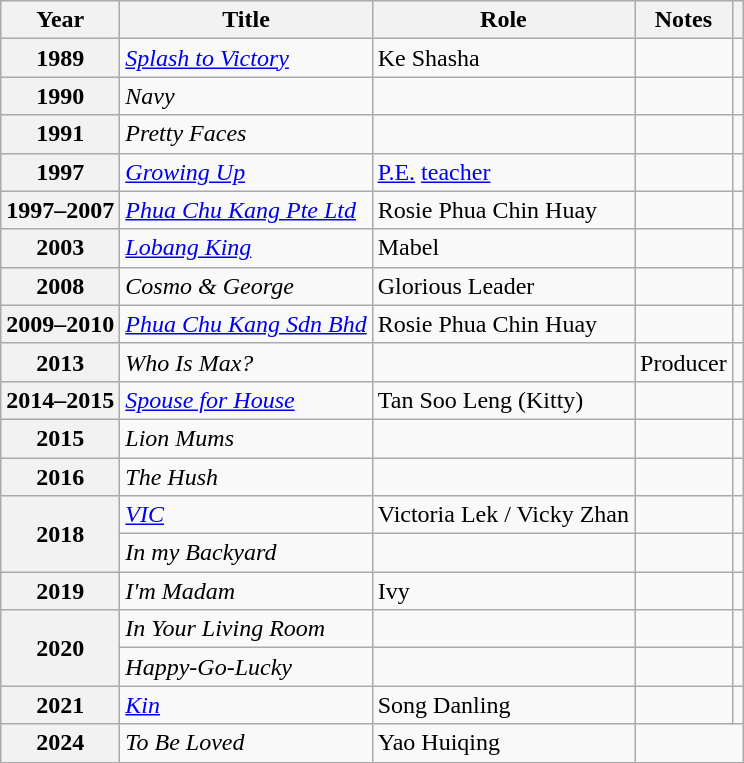<table class="wikitable sortable plainrowheaders">
<tr>
<th scope="col">Year</th>
<th scope="col">Title</th>
<th scope="col">Role</th>
<th scope="col" class="unsortable">Notes</th>
<th scope="col" class="unsortable"></th>
</tr>
<tr>
<th scope="row">1989</th>
<td><em><a href='#'>Splash to Victory</a></em></td>
<td>Ke Shasha</td>
<td></td>
<td></td>
</tr>
<tr>
<th scope="row">1990</th>
<td><em>Navy</em></td>
<td></td>
<td></td>
<td></td>
</tr>
<tr>
<th scope="row">1991</th>
<td><em>Pretty Faces</em></td>
<td></td>
<td></td>
<td></td>
</tr>
<tr>
<th scope="row">1997</th>
<td><em><a href='#'>Growing Up</a></em></td>
<td><a href='#'>P.E.</a> <a href='#'>teacher</a></td>
<td></td>
<td></td>
</tr>
<tr>
<th scope="row">1997–2007</th>
<td><em><a href='#'>Phua Chu Kang Pte Ltd</a></em></td>
<td>Rosie Phua Chin Huay</td>
<td></td>
<td></td>
</tr>
<tr>
<th scope="row">2003</th>
<td><em><a href='#'>Lobang King</a></em></td>
<td>Mabel</td>
<td></td>
<td></td>
</tr>
<tr>
<th scope="row">2008</th>
<td><em>Cosmo & George</em></td>
<td>Glorious Leader</td>
<td></td>
<td></td>
</tr>
<tr>
<th scope="row">2009–2010</th>
<td><em><a href='#'>Phua Chu Kang Sdn Bhd</a></em></td>
<td>Rosie Phua Chin Huay</td>
<td></td>
<td></td>
</tr>
<tr>
<th scope="row">2013</th>
<td><em>Who Is Max? </em></td>
<td></td>
<td>Producer</td>
<td></td>
</tr>
<tr>
<th scope="row">2014–2015</th>
<td><em><a href='#'>Spouse for House</a></em></td>
<td>Tan Soo Leng (Kitty)</td>
<td></td>
<td></td>
</tr>
<tr>
<th scope="row">2015</th>
<td><em>Lion Mums</em></td>
<td></td>
<td></td>
<td></td>
</tr>
<tr>
<th scope="row">2016</th>
<td><em>The Hush</em></td>
<td></td>
<td></td>
<td></td>
</tr>
<tr>
<th scope="row" rowspan="2">2018</th>
<td><em><a href='#'>VIC</a></em></td>
<td>Victoria Lek / Vicky Zhan</td>
<td></td>
<td></td>
</tr>
<tr>
<td><em>In my Backyard</em></td>
<td></td>
<td></td>
<td></td>
</tr>
<tr>
<th scope="row">2019</th>
<td><em>I'm Madam</em></td>
<td>Ivy</td>
<td></td>
<td></td>
</tr>
<tr>
<th scope="row" rowspan="2">2020</th>
<td><em>In Your Living Room</em></td>
<td></td>
<td></td>
<td></td>
</tr>
<tr>
<td><em>Happy-Go-Lucky</em></td>
<td></td>
<td></td>
<td></td>
</tr>
<tr>
<th scope="row" rowspan="1">2021</th>
<td><em><a href='#'>Kin</a></em></td>
<td>Song Danling</td>
<td></td>
<td></td>
</tr>
<tr>
<th scope="row" rowspan="2">2024</th>
<td><em> To Be Loved</em></td>
<td>Yao Huiqing</td>
</tr>
</table>
